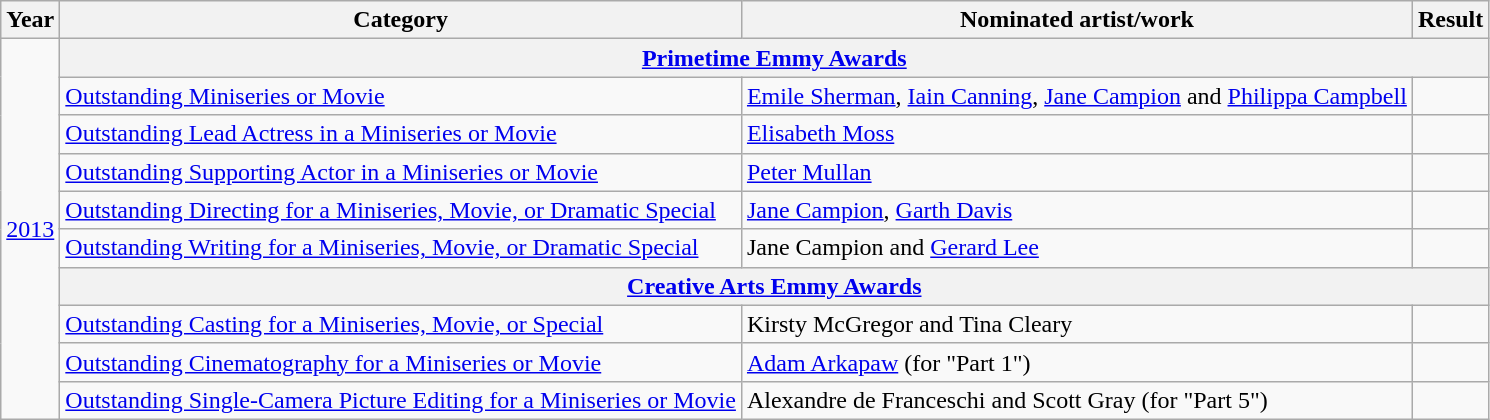<table class="wikitable" style="table-layout: fixed; margin-right:0">
<tr>
<th scope="col">Year</th>
<th scope="col">Category</th>
<th scope="col">Nominated artist/work</th>
<th scope="col">Result</th>
</tr>
<tr>
<td rowspan=10><a href='#'>2013</a></td>
<th colspan="3"><a href='#'>Primetime Emmy Awards</a></th>
</tr>
<tr>
<td><a href='#'>Outstanding Miniseries or Movie</a></td>
<td><a href='#'>Emile Sherman</a>, <a href='#'>Iain Canning</a>, <a href='#'>Jane Campion</a> and <a href='#'>Philippa Campbell</a></td>
<td></td>
</tr>
<tr>
<td><a href='#'>Outstanding Lead Actress in a Miniseries or Movie</a></td>
<td><a href='#'>Elisabeth Moss</a></td>
<td></td>
</tr>
<tr>
<td><a href='#'>Outstanding Supporting Actor in a Miniseries or Movie</a></td>
<td><a href='#'>Peter Mullan</a></td>
<td></td>
</tr>
<tr>
<td><a href='#'>Outstanding Directing for a Miniseries, Movie, or Dramatic Special</a></td>
<td><a href='#'>Jane Campion</a>, <a href='#'>Garth Davis</a></td>
<td></td>
</tr>
<tr>
<td><a href='#'>Outstanding Writing for a Miniseries, Movie, or Dramatic Special</a></td>
<td>Jane Campion and <a href='#'>Gerard Lee</a></td>
<td></td>
</tr>
<tr>
<th colspan="3"><a href='#'>Creative Arts Emmy Awards</a></th>
</tr>
<tr>
<td><a href='#'>Outstanding Casting for a Miniseries, Movie, or Special</a></td>
<td>Kirsty McGregor and Tina Cleary</td>
<td></td>
</tr>
<tr>
<td><a href='#'>Outstanding Cinematography for a Miniseries or Movie</a></td>
<td><a href='#'>Adam Arkapaw</a> (for "Part 1")</td>
<td></td>
</tr>
<tr>
<td><a href='#'>Outstanding Single-Camera Picture Editing for a Miniseries or Movie</a></td>
<td>Alexandre de Franceschi and Scott Gray (for "Part 5")</td>
<td></td>
</tr>
</table>
